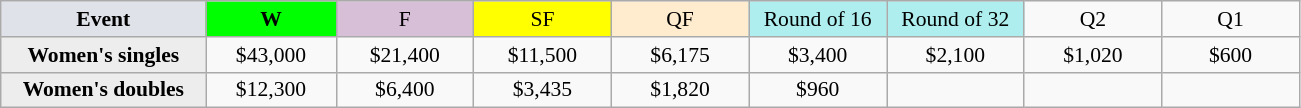<table class=wikitable style=font-size:90%;text-align:center>
<tr>
<td width=130 bgcolor=dfe2e9><strong>Event</strong></td>
<td width=80 bgcolor=lime><strong>W</strong></td>
<td width=85 bgcolor=thistle>F</td>
<td width=85 bgcolor=ffff00>SF</td>
<td width=85 bgcolor=ffebcd>QF</td>
<td width=85 bgcolor=afeeee>Round of 16</td>
<td width=85 bgcolor=afeeee>Round of 32</td>
<td width=85>Q2</td>
<td width=85>Q1</td>
</tr>
<tr>
<th style=background:#ededed>Women's singles</th>
<td>$43,000</td>
<td>$21,400</td>
<td>$11,500</td>
<td>$6,175</td>
<td>$3,400</td>
<td>$2,100</td>
<td>$1,020</td>
<td>$600</td>
</tr>
<tr>
<th style=background:#ededed>Women's doubles</th>
<td>$12,300</td>
<td>$6,400</td>
<td>$3,435</td>
<td>$1,820</td>
<td>$960</td>
<td></td>
<td></td>
<td></td>
</tr>
</table>
